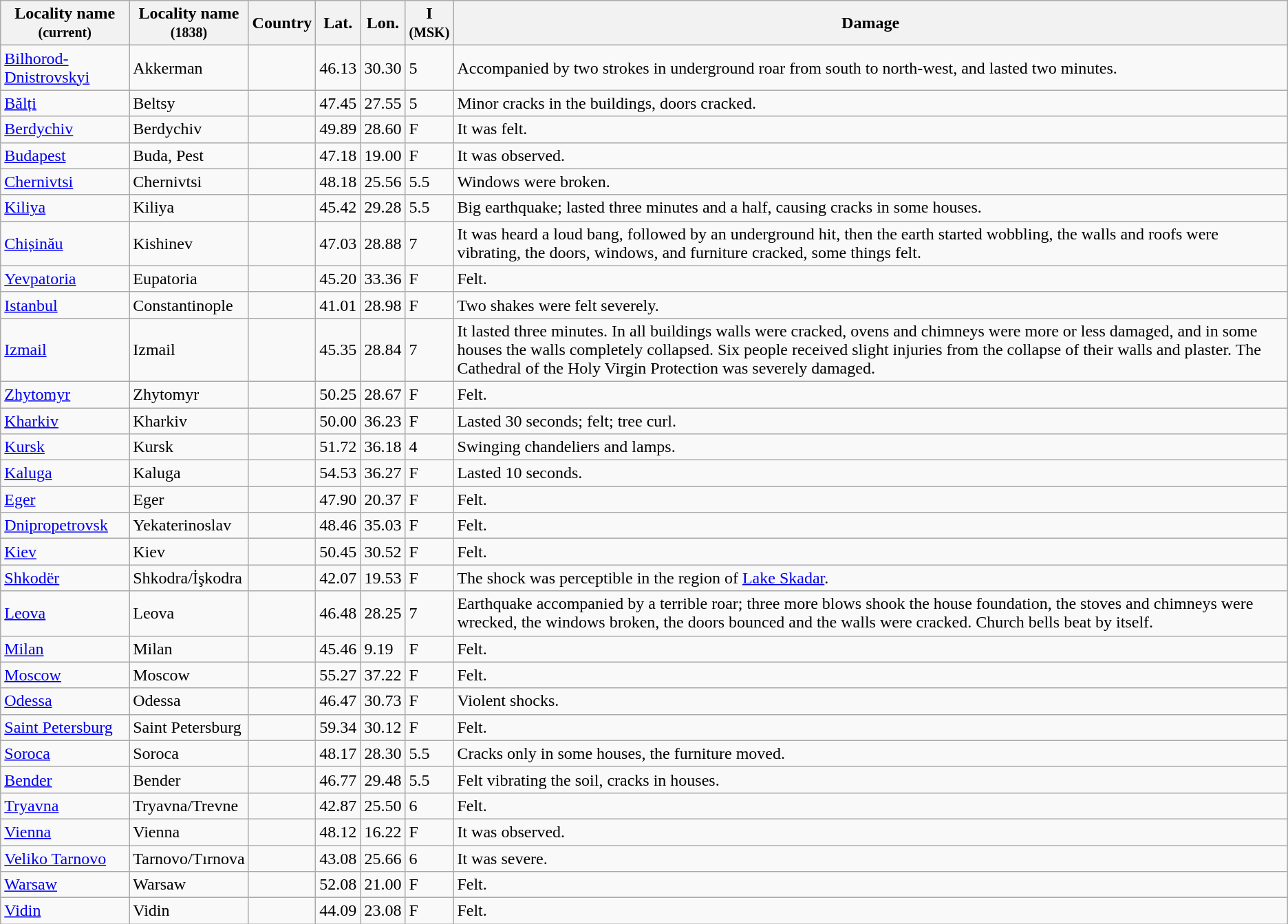<table class="wikitable sortable" border="1">
<tr>
<th>Locality name<br><small>(current)</small></th>
<th>Locality name<br><small>(1838)</small></th>
<th>Country</th>
<th>Lat.</th>
<th>Lon.</th>
<th>I<br><small>(MSK)</small></th>
<th>Damage</th>
</tr>
<tr>
<td><a href='#'>Bilhorod-Dnistrovskyi</a></td>
<td>Akkerman</td>
<td></td>
<td>46.13</td>
<td>30.30</td>
<td>5</td>
<td>Accompanied by two strokes in underground roar from south to north-west, and lasted two minutes.</td>
</tr>
<tr>
<td><a href='#'>Bălți</a></td>
<td>Beltsy</td>
<td></td>
<td>47.45</td>
<td>27.55</td>
<td>5</td>
<td>Minor cracks in the buildings, doors cracked.</td>
</tr>
<tr>
<td><a href='#'>Berdychiv</a></td>
<td>Berdychiv</td>
<td></td>
<td>49.89</td>
<td>28.60</td>
<td>F</td>
<td>It was felt.</td>
</tr>
<tr>
<td><a href='#'>Budapest</a></td>
<td>Buda, Pest</td>
<td></td>
<td>47.18</td>
<td>19.00</td>
<td>F</td>
<td>It was observed.</td>
</tr>
<tr>
<td><a href='#'>Chernivtsi</a></td>
<td>Chernivtsi</td>
<td></td>
<td>48.18</td>
<td>25.56</td>
<td>5.5</td>
<td>Windows were broken.</td>
</tr>
<tr>
<td><a href='#'>Kiliya</a></td>
<td>Kiliya</td>
<td></td>
<td>45.42</td>
<td>29.28</td>
<td>5.5</td>
<td>Big earthquake; lasted three minutes and a half, causing cracks in some houses.</td>
</tr>
<tr>
<td><a href='#'>Chișinău</a></td>
<td>Kishinev</td>
<td></td>
<td>47.03</td>
<td>28.88</td>
<td>7</td>
<td>It was heard a loud bang, followed by an underground hit, then the earth started wobbling, the walls and roofs were vibrating, the doors, windows, and furniture cracked, some things felt.</td>
</tr>
<tr>
<td><a href='#'>Yevpatoria</a></td>
<td>Eupatoria</td>
<td></td>
<td>45.20</td>
<td>33.36</td>
<td>F</td>
<td>Felt.</td>
</tr>
<tr>
<td><a href='#'>Istanbul</a></td>
<td>Constantinople</td>
<td></td>
<td>41.01</td>
<td>28.98</td>
<td>F</td>
<td>Two shakes were felt severely.</td>
</tr>
<tr>
<td><a href='#'>Izmail</a></td>
<td>Izmail</td>
<td></td>
<td>45.35</td>
<td>28.84</td>
<td>7</td>
<td>It lasted three minutes. In all buildings walls were cracked, ovens and chimneys were more or less damaged, and in some houses the walls completely collapsed. Six people received slight injuries from the collapse of their walls and plaster. The Cathedral of the Holy Virgin Protection was severely damaged.</td>
</tr>
<tr>
<td><a href='#'>Zhytomyr</a></td>
<td>Zhytomyr</td>
<td></td>
<td>50.25</td>
<td>28.67</td>
<td>F</td>
<td>Felt.</td>
</tr>
<tr>
<td><a href='#'>Kharkiv</a></td>
<td>Kharkiv</td>
<td></td>
<td>50.00</td>
<td>36.23</td>
<td>F</td>
<td>Lasted 30 seconds; felt; tree curl.</td>
</tr>
<tr>
<td><a href='#'>Kursk</a></td>
<td>Kursk</td>
<td></td>
<td>51.72</td>
<td>36.18</td>
<td>4</td>
<td>Swinging chandeliers and lamps.</td>
</tr>
<tr>
<td><a href='#'>Kaluga</a></td>
<td>Kaluga</td>
<td></td>
<td>54.53</td>
<td>36.27</td>
<td>F</td>
<td>Lasted 10 seconds.</td>
</tr>
<tr>
<td><a href='#'>Eger</a></td>
<td>Eger</td>
<td></td>
<td>47.90</td>
<td>20.37</td>
<td>F</td>
<td>Felt.</td>
</tr>
<tr>
<td><a href='#'>Dnipropetrovsk</a></td>
<td>Yekaterinoslav</td>
<td></td>
<td>48.46</td>
<td>35.03</td>
<td>F</td>
<td>Felt.</td>
</tr>
<tr>
<td><a href='#'>Kiev</a></td>
<td>Kiev</td>
<td></td>
<td>50.45</td>
<td>30.52</td>
<td>F</td>
<td>Felt.</td>
</tr>
<tr>
<td><a href='#'>Shkodër</a></td>
<td>Shkodra/İşkodra</td>
<td></td>
<td>42.07</td>
<td>19.53</td>
<td>F</td>
<td>The shock was perceptible in the region of <a href='#'>Lake Skadar</a>.</td>
</tr>
<tr>
<td><a href='#'>Leova</a></td>
<td>Leova</td>
<td></td>
<td>46.48</td>
<td>28.25</td>
<td>7</td>
<td>Earthquake accompanied by a terrible roar; three more blows shook the house foundation, the stoves and chimneys were wrecked, the windows broken, the doors bounced and the walls were cracked. Church bells beat by itself.</td>
</tr>
<tr>
<td><a href='#'>Milan</a></td>
<td>Milan</td>
<td></td>
<td>45.46</td>
<td>9.19</td>
<td>F</td>
<td>Felt.</td>
</tr>
<tr>
<td><a href='#'>Moscow</a></td>
<td>Moscow</td>
<td></td>
<td>55.27</td>
<td>37.22</td>
<td>F</td>
<td>Felt.</td>
</tr>
<tr>
<td><a href='#'>Odessa</a></td>
<td>Odessa</td>
<td></td>
<td>46.47</td>
<td>30.73</td>
<td>F</td>
<td>Violent shocks.</td>
</tr>
<tr>
<td><a href='#'>Saint Petersburg</a></td>
<td>Saint Petersburg</td>
<td></td>
<td>59.34</td>
<td>30.12</td>
<td>F</td>
<td>Felt.</td>
</tr>
<tr>
<td><a href='#'>Soroca</a></td>
<td>Soroca</td>
<td></td>
<td>48.17</td>
<td>28.30</td>
<td>5.5</td>
<td>Cracks only in some houses, the furniture moved.</td>
</tr>
<tr>
<td><a href='#'>Bender</a></td>
<td>Bender</td>
<td></td>
<td>46.77</td>
<td>29.48</td>
<td>5.5</td>
<td>Felt vibrating the soil, cracks in houses.</td>
</tr>
<tr>
<td><a href='#'>Tryavna</a></td>
<td>Tryavna/Trevne</td>
<td></td>
<td>42.87</td>
<td>25.50</td>
<td>6</td>
<td>Felt.</td>
</tr>
<tr>
<td><a href='#'>Vienna</a></td>
<td>Vienna</td>
<td></td>
<td>48.12</td>
<td>16.22</td>
<td>F</td>
<td>It was observed.</td>
</tr>
<tr>
<td><a href='#'>Veliko Tarnovo</a></td>
<td>Tarnovo/Tırnova</td>
<td></td>
<td>43.08</td>
<td>25.66</td>
<td>6</td>
<td>It was severe.</td>
</tr>
<tr>
<td><a href='#'>Warsaw</a></td>
<td>Warsaw</td>
<td></td>
<td>52.08</td>
<td>21.00</td>
<td>F</td>
<td>Felt.</td>
</tr>
<tr>
<td><a href='#'>Vidin</a></td>
<td>Vidin</td>
<td></td>
<td>44.09</td>
<td>23.08</td>
<td>F</td>
<td>Felt.</td>
</tr>
</table>
